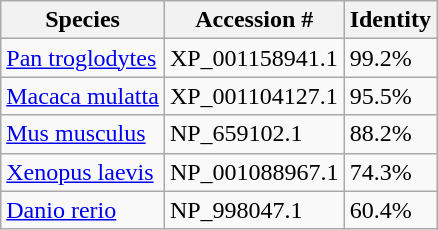<table class="wikitable" border="1">
<tr>
<th>Species</th>
<th>Accession #</th>
<th>Identity</th>
</tr>
<tr>
<td><a href='#'>Pan troglodytes</a></td>
<td>XP_001158941.1</td>
<td>99.2%</td>
</tr>
<tr>
<td><a href='#'>Macaca mulatta</a></td>
<td>XP_001104127.1</td>
<td>95.5%</td>
</tr>
<tr>
<td><a href='#'>Mus musculus</a></td>
<td>NP_659102.1</td>
<td>88.2%</td>
</tr>
<tr>
<td><a href='#'>Xenopus laevis</a></td>
<td>NP_001088967.1</td>
<td>74.3%</td>
</tr>
<tr>
<td><a href='#'>Danio rerio</a></td>
<td>NP_998047.1</td>
<td>60.4%</td>
</tr>
</table>
